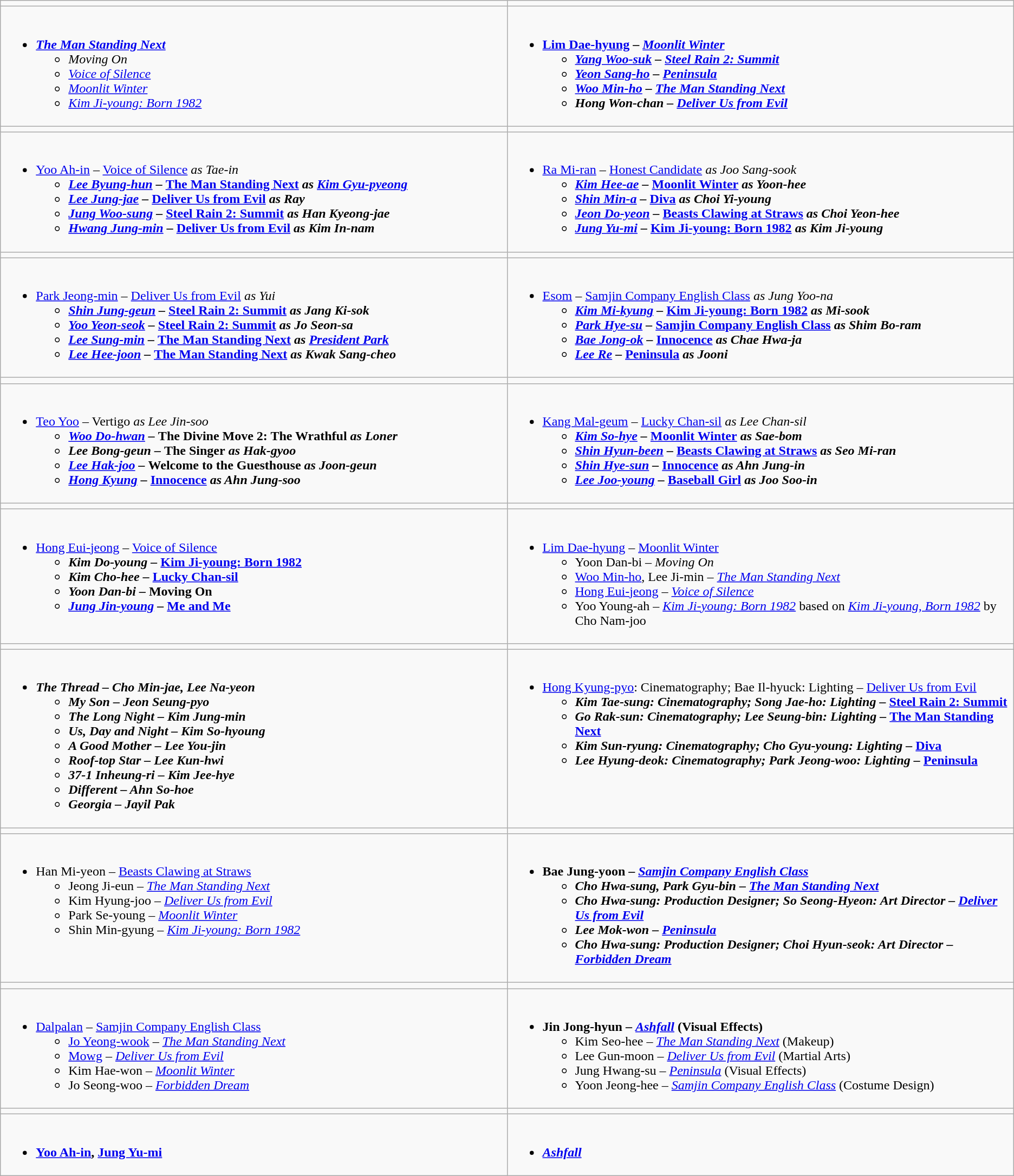<table class="wikitable ">
<tr>
<td style="vertical-align:top; width:50%;"></td>
<td style="vertical-align:top; width:50%;"></td>
</tr>
<tr>
<td valign="top"><br><ul><li><strong><em><a href='#'>The Man Standing Next</a></em></strong> <ul><li><em>Moving On</em></li><li><a href='#'><em>Voice of Silence</em></a></li><li><em><a href='#'>Moonlit Winter</a></em></li><li><em><a href='#'>Kim Ji-young: Born 1982</a></em></li></ul></li></ul></td>
<td valign="top"><br><ul><li><strong><a href='#'>Lim Dae-hyung</a> – <em><a href='#'>Moonlit Winter</a> <strong><em><ul><li><a href='#'>Yang Woo-suk</a> – </em><a href='#'>Steel Rain 2: Summit</a><em></li><li><a href='#'>Yeon Sang-ho</a> – <a href='#'></em>Peninsula<em></a></li><li><a href='#'>Woo Min-ho</a> – </em><a href='#'>The Man Standing Next</a><em></li><li>Hong Won-chan – <a href='#'></em>Deliver Us from Evil<em></a></li></ul></li></ul></td>
</tr>
<tr>
<td style="vertical-align:top; width:50%;"></td>
<td style="vertical-align:top; width:50%;"></td>
</tr>
<tr>
<td valign="top"><br><ul><li></strong><a href='#'>Yoo Ah-in</a> – <a href='#'></em>Voice of Silence<em></a> as Tae-in <strong><ul><li><a href='#'>Lee Byung-hun</a> – </em><a href='#'>The Man Standing Next</a><em> as <a href='#'>Kim Gyu-pyeong</a></li><li><a href='#'>Lee Jung-jae</a> – <a href='#'></em>Deliver Us from Evil<em></a> as Ray</li><li><a href='#'>Jung Woo-sung</a> – </em><a href='#'>Steel Rain 2: Summit</a><em> as Han Kyeong-jae</li><li><a href='#'>Hwang Jung-min</a> – <a href='#'></em>Deliver Us from Evil<em></a> as Kim In-nam</li></ul></li></ul></td>
<td valign="top"><br><ul><li></strong><a href='#'>Ra Mi-ran</a> – </em><a href='#'>Honest Candidate</a><em> as Joo Sang-sook <strong><ul><li><a href='#'>Kim Hee-ae</a> – </em><a href='#'>Moonlit Winter</a><em> as Yoon-hee</li><li><a href='#'>Shin Min-a</a> – </em><a href='#'>Diva</a><em> as Choi Yi-young</li><li><a href='#'>Jeon Do-yeon</a> – </em><a href='#'>Beasts Clawing at Straws</a><em> as Choi Yeon-hee</li><li><a href='#'>Jung Yu-mi</a> – </em><a href='#'>Kim Ji-young: Born 1982</a><em> as Kim Ji-young</li></ul></li></ul></td>
</tr>
<tr>
<td style="vertical-align:top; width:50%;"></td>
<td style="vertical-align:top; width:50%;"></td>
</tr>
<tr>
<td valign="top"><br><ul><li></strong><a href='#'>Park Jeong-min</a> – <a href='#'></em>Deliver Us from Evil<em></a> as Yui <strong><ul><li><a href='#'>Shin Jung-geun</a> – </em><a href='#'>Steel Rain 2: Summit</a><em> as Jang Ki-sok</li><li><a href='#'>Yoo Yeon-seok</a> – </em><a href='#'>Steel Rain 2: Summit</a><em> as Jo Seon-sa</li><li><a href='#'>Lee Sung-min</a> – </em><a href='#'>The Man Standing Next</a><em> as <a href='#'>President Park</a></li><li><a href='#'>Lee Hee-joon</a> – </em><a href='#'>The Man Standing Next</a><em> as Kwak Sang-cheo</li></ul></li></ul></td>
<td valign="top"><br><ul><li></strong><a href='#'>Esom</a> – </em><a href='#'>Samjin Company English Class</a><em> as Jung Yoo-na <strong><ul><li><a href='#'>Kim Mi-kyung</a> – </em><a href='#'>Kim Ji-young: Born 1982</a><em> as Mi-sook</li><li><a href='#'>Park Hye-su</a> – </em><a href='#'>Samjin Company English Class</a><em> as Shim Bo-ram</li><li><a href='#'>Bae Jong-ok</a> – </em><a href='#'>Innocence</a><em> as Chae Hwa-ja</li><li><a href='#'>Lee Re</a> – <a href='#'></em>Peninsula<em></a> as Jooni</li></ul></li></ul></td>
</tr>
<tr>
<td style="vertical-align:top; width:50%;"></td>
<td style="vertical-align:top; width:50%;"></td>
</tr>
<tr>
<td valign="top"><br><ul><li></strong><a href='#'>Teo Yoo</a> – </em>Vertigo<em> as Lee Jin-soo <strong><ul><li><a href='#'>Woo Do-hwan</a> – </em>The Divine Move 2: The Wrathful<em> as Loner</li><li>Lee Bong-geun – </em>The Singer<em> as Hak-gyoo</li><li><a href='#'>Lee Hak-joo</a> – </em>Welcome to the Guesthouse<em> as Joon-geun</li><li><a href='#'>Hong Kyung</a> – <a href='#'></em>Innocence<em></a> as Ahn Jung-soo</li></ul></li></ul></td>
<td valign="top"><br><ul><li></strong><a href='#'>Kang Mal-geum</a> – </em><a href='#'>Lucky Chan-sil</a><em> as Lee Chan-sil <strong><ul><li><a href='#'>Kim So-hye</a> – </em><a href='#'>Moonlit Winter</a><em> as Sae-bom</li><li><a href='#'>Shin Hyun-been</a> – </em><a href='#'>Beasts Clawing at Straws</a><em> as Seo Mi-ran</li><li><a href='#'>Shin Hye-sun</a> – <a href='#'></em>Innocence<em></a> as Ahn Jung-in</li><li><a href='#'>Lee Joo-young</a> – </em><a href='#'>Baseball Girl</a><em> as Joo Soo-in</li></ul></li></ul></td>
</tr>
<tr>
<td style="vertical-align:top; width:50%;"></td>
<td style="vertical-align:top; width:50%;"></td>
</tr>
<tr>
<td valign="top"><br><ul><li></strong><a href='#'>Hong Eui-jeong</a> – <a href='#'></em>Voice of Silence<em></a> <strong><ul><li>Kim Do-young – </em><a href='#'>Kim Ji-young: Born 1982</a><em></li><li>Kim Cho-hee – </em><a href='#'>Lucky Chan-sil</a><em></li><li>Yoon Dan-bi – </em>Moving On<em></li><li><a href='#'>Jung Jin-young</a> – </em><a href='#'>Me and Me</a><em></li></ul></li></ul></td>
<td valign="top"><br><ul><li></strong><a href='#'>Lim Dae-hyung</a> – </em><a href='#'>Moonlit Winter</a> </em></strong><ul><li>Yoon Dan-bi – <em>Moving On</em></li><li><a href='#'>Woo Min-ho</a>, Lee Ji-min – <em><a href='#'>The Man Standing Next</a></em></li><li><a href='#'>Hong Eui-jeong</a> – <a href='#'><em>Voice of Silence</em></a></li><li>Yoo Young-ah – <em><a href='#'>Kim Ji-young: Born 1982</a></em> based on <em><a href='#'>Kim Ji-young, Born 1982</a></em> by Cho Nam-joo</li></ul></li></ul></td>
</tr>
<tr>
<td style="vertical-align:top; width:50%;"></td>
<td style="vertical-align:top; width:50%;"></td>
</tr>
<tr>
<td valign="top"><br><ul><li><strong><em>The Thread<em> – Cho Min-jae, Lee Na-yeon <strong><ul><li></em>My Son<em> – Jeon Seung-pyo</li><li></em>The Long Night<em> – Kim Jung-min</li><li></em>Us, Day and Night<em> – Kim So-hyoung</li><li></em>A Good Mother<em> – Lee You-jin</li><li></em>Roof-top Star<em> – Lee Kun-hwi</li><li></em>37-1 Inheung-ri<em> – Kim Jee-hye</li><li></em>Different<em> – Ahn So-hoe</li><li></em>Georgia<em> – Jayil Pak</li></ul></li></ul></td>
<td valign="top"><br><ul><li></strong><a href='#'>Hong Kyung-pyo</a>: Cinematography; Bae Il-hyuck: Lighting – <a href='#'></em>Deliver Us from Evil<em></a> <strong><ul><li>Kim Tae-sung: Cinematography; Song Jae-ho: Lighting – </em><a href='#'>Steel Rain 2: Summit</a><em></li><li>Go Rak-sun: Cinematography; Lee Seung-bin: Lighting – </em><a href='#'>The Man Standing Next</a><em></li><li>Kim Sun-ryung: Cinematography; Cho Gyu-young: Lighting – </em><a href='#'>Diva</a><em></li><li>Lee Hyung-deok: Cinematography; Park Jeong-woo: Lighting – <a href='#'></em>Peninsula<em></a></li></ul></li></ul></td>
</tr>
<tr>
<td style="vertical-align:top; width:50%;"></td>
<td style="vertical-align:top; width:50%;"></td>
</tr>
<tr>
<td valign="top"><br><ul><li></strong>Han Mi-yeon – </em><a href='#'>Beasts Clawing at Straws</a> </em></strong><ul><li>Jeong Ji-eun – <em><a href='#'>The Man Standing Next</a></em></li><li>Kim Hyung-joo – <a href='#'><em>Deliver Us from Evil</em></a></li><li>Park Se-young – <em><a href='#'>Moonlit Winter</a></em></li><li>Shin Min-gyung – <em><a href='#'>Kim Ji-young: Born 1982</a></em></li></ul></li></ul></td>
<td valign="top"><br><ul><li><strong>Bae Jung-yoon – <em><a href='#'>Samjin Company English Class</a> <strong><em><ul><li>Cho Hwa-sung, Park Gyu-bin – </em><a href='#'>The Man Standing Next</a><em></li><li>Cho Hwa-sung: Production Designer; So Seong-Hyeon: Art Director – <a href='#'></em>Deliver Us from Evil<em></a></li><li>Lee Mok-won – <a href='#'></em>Peninsula<em></a></li><li>Cho Hwa-sung: Production Designer; Choi Hyun-seok: Art Director – </em><a href='#'>Forbidden Dream</a><em></li></ul></li></ul></td>
</tr>
<tr>
<td style="vertical-align:top; width:50%;"></td>
<td style="vertical-align:top; width:50%;"></td>
</tr>
<tr>
<td valign="top"><br><ul><li></strong><a href='#'>Dalpalan</a> – </em><a href='#'>Samjin Company English Class</a> </em></strong><ul><li><a href='#'>Jo Yeong-wook</a> – <em><a href='#'>The Man Standing Next</a></em></li><li><a href='#'>Mowg</a> – <a href='#'><em>Deliver Us from Evil</em></a></li><li>Kim Hae-won – <em><a href='#'>Moonlit Winter</a></em></li><li>Jo Seong-woo – <em><a href='#'>Forbidden Dream</a></em></li></ul></li></ul></td>
<td valign="top"><br><ul><li><strong>Jin Jong-hyun – <em><a href='#'>Ashfall</a></em> (Visual Effects) </strong><ul><li>Kim Seo-hee – <em><a href='#'>The Man Standing Next</a></em> (Makeup)</li><li>Lee Gun-moon – <a href='#'><em>Deliver Us from Evil</em></a> (Martial Arts)</li><li>Jung Hwang-su – <a href='#'><em>Peninsula</em></a> (Visual Effects)</li><li>Yoon Jeong-hee – <em><a href='#'>Samjin Company English Class</a></em> (Costume Design)</li></ul></li></ul></td>
</tr>
<tr>
<td style="vertical-align:top; width:50%;"></td>
<td style="vertical-align:top; width:50%;"></td>
</tr>
<tr>
<td valign="top"><br><ul><li><strong><a href='#'>Yoo Ah-in</a>, <a href='#'>Jung Yu-mi</a> </strong></li></ul></td>
<td valign="top"><br><ul><li><strong><em><a href='#'>Ashfall</a></em></strong></li></ul></td>
</tr>
</table>
